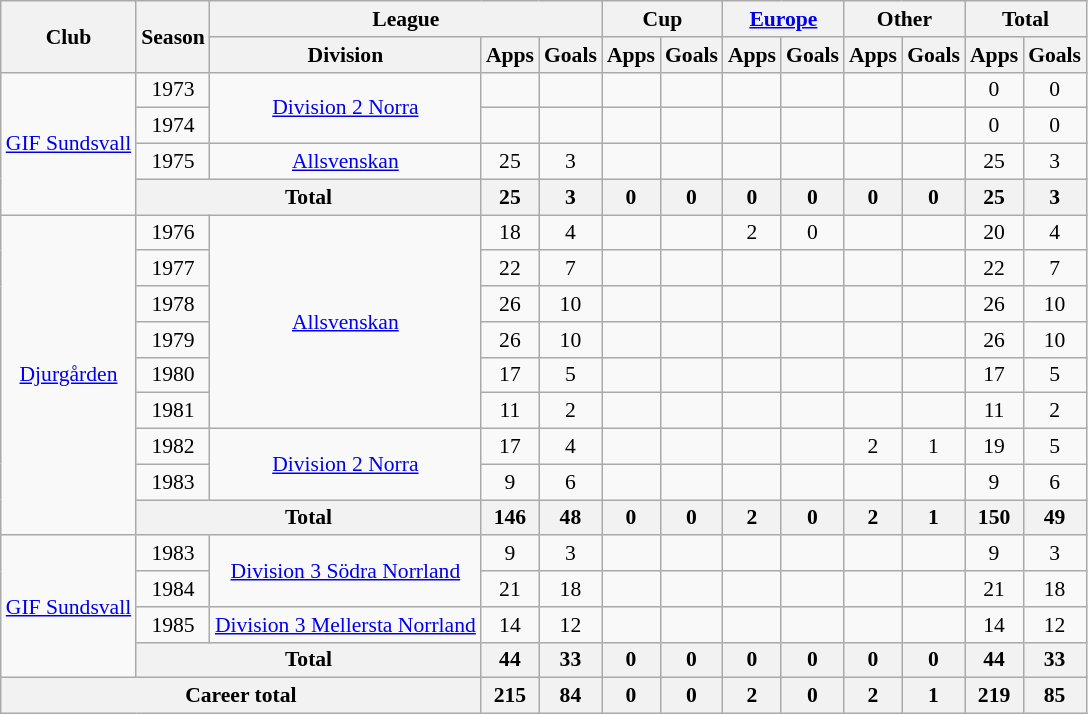<table class="wikitable" style="font-size:90%; text-align:center">
<tr>
<th rowspan="2">Club</th>
<th rowspan="2">Season</th>
<th colspan="3">League</th>
<th colspan="2">Cup</th>
<th colspan="2"><a href='#'>Europe</a></th>
<th colspan="2">Other</th>
<th colspan="2">Total</th>
</tr>
<tr>
<th>Division</th>
<th>Apps</th>
<th>Goals</th>
<th>Apps</th>
<th>Goals</th>
<th>Apps</th>
<th>Goals</th>
<th>Apps</th>
<th>Goals</th>
<th>Apps</th>
<th>Goals</th>
</tr>
<tr>
<td rowspan="4"><a href='#'>GIF Sundsvall</a></td>
<td>1973</td>
<td rowspan="2"><a href='#'>Division 2 Norra</a></td>
<td></td>
<td></td>
<td></td>
<td></td>
<td></td>
<td></td>
<td></td>
<td></td>
<td>0</td>
<td>0</td>
</tr>
<tr>
<td>1974</td>
<td></td>
<td></td>
<td></td>
<td></td>
<td></td>
<td></td>
<td></td>
<td></td>
<td>0</td>
<td>0</td>
</tr>
<tr>
<td>1975</td>
<td><a href='#'>Allsvenskan</a></td>
<td>25</td>
<td>3</td>
<td></td>
<td></td>
<td></td>
<td></td>
<td></td>
<td></td>
<td>25</td>
<td>3</td>
</tr>
<tr>
<th colspan="2">Total</th>
<th>25</th>
<th>3</th>
<th>0</th>
<th>0</th>
<th>0</th>
<th>0</th>
<th>0</th>
<th>0</th>
<th>25</th>
<th>3</th>
</tr>
<tr>
<td rowspan="9"><a href='#'>Djurgården</a></td>
<td>1976</td>
<td rowspan="6"><a href='#'>Allsvenskan</a></td>
<td>18</td>
<td>4</td>
<td></td>
<td></td>
<td>2</td>
<td>0</td>
<td></td>
<td></td>
<td>20</td>
<td>4</td>
</tr>
<tr>
<td>1977</td>
<td>22</td>
<td>7</td>
<td></td>
<td></td>
<td></td>
<td></td>
<td></td>
<td></td>
<td>22</td>
<td>7</td>
</tr>
<tr>
<td>1978</td>
<td>26</td>
<td>10</td>
<td></td>
<td></td>
<td></td>
<td></td>
<td></td>
<td></td>
<td>26</td>
<td>10</td>
</tr>
<tr>
<td>1979</td>
<td>26</td>
<td>10</td>
<td></td>
<td></td>
<td></td>
<td></td>
<td></td>
<td></td>
<td>26</td>
<td>10</td>
</tr>
<tr>
<td>1980</td>
<td>17</td>
<td>5</td>
<td></td>
<td></td>
<td></td>
<td></td>
<td></td>
<td></td>
<td>17</td>
<td>5</td>
</tr>
<tr>
<td>1981</td>
<td>11</td>
<td>2</td>
<td></td>
<td></td>
<td></td>
<td></td>
<td></td>
<td></td>
<td>11</td>
<td>2</td>
</tr>
<tr>
<td>1982</td>
<td rowspan="2"><a href='#'>Division 2 Norra</a></td>
<td>17</td>
<td>4</td>
<td></td>
<td></td>
<td></td>
<td></td>
<td>2</td>
<td>1</td>
<td>19</td>
<td>5</td>
</tr>
<tr>
<td>1983</td>
<td>9</td>
<td>6</td>
<td></td>
<td></td>
<td></td>
<td></td>
<td></td>
<td></td>
<td>9</td>
<td>6</td>
</tr>
<tr>
<th colspan="2">Total</th>
<th>146</th>
<th>48</th>
<th>0</th>
<th>0</th>
<th>2</th>
<th>0</th>
<th>2</th>
<th>1</th>
<th>150</th>
<th>49</th>
</tr>
<tr>
<td rowspan="4"><a href='#'>GIF Sundsvall</a></td>
<td>1983</td>
<td rowspan="2"><a href='#'>Division 3 Södra Norrland</a></td>
<td>9</td>
<td>3</td>
<td></td>
<td></td>
<td></td>
<td></td>
<td></td>
<td></td>
<td>9</td>
<td>3</td>
</tr>
<tr>
<td>1984</td>
<td>21</td>
<td>18</td>
<td></td>
<td></td>
<td></td>
<td></td>
<td></td>
<td></td>
<td>21</td>
<td>18</td>
</tr>
<tr>
<td>1985</td>
<td><a href='#'>Division 3 Mellersta Norrland</a></td>
<td>14</td>
<td>12</td>
<td></td>
<td></td>
<td></td>
<td></td>
<td></td>
<td></td>
<td>14</td>
<td>12</td>
</tr>
<tr>
<th colspan="2">Total</th>
<th>44</th>
<th>33</th>
<th>0</th>
<th>0</th>
<th>0</th>
<th>0</th>
<th>0</th>
<th>0</th>
<th>44</th>
<th>33</th>
</tr>
<tr>
<th colspan="3">Career total</th>
<th>215</th>
<th>84</th>
<th>0</th>
<th>0</th>
<th>2</th>
<th>0</th>
<th>2</th>
<th>1</th>
<th>219</th>
<th>85</th>
</tr>
</table>
